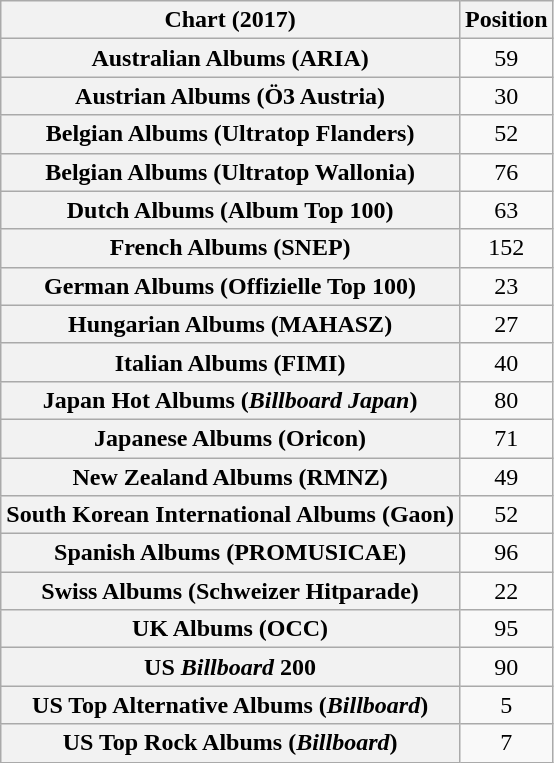<table class="wikitable sortable plainrowheaders" style="text-align:center">
<tr>
<th scope="col">Chart (2017)</th>
<th scope="col">Position</th>
</tr>
<tr>
<th scope="row">Australian Albums (ARIA)</th>
<td>59</td>
</tr>
<tr>
<th scope="row">Austrian Albums (Ö3 Austria)</th>
<td>30</td>
</tr>
<tr>
<th scope="row">Belgian Albums (Ultratop Flanders)</th>
<td>52</td>
</tr>
<tr>
<th scope="row">Belgian Albums (Ultratop Wallonia)</th>
<td>76</td>
</tr>
<tr>
<th scope="row">Dutch Albums (Album Top 100)</th>
<td>63</td>
</tr>
<tr>
<th scope="row">French Albums (SNEP)</th>
<td>152</td>
</tr>
<tr>
<th scope="row">German Albums (Offizielle Top 100)</th>
<td>23</td>
</tr>
<tr>
<th scope="row">Hungarian Albums (MAHASZ)</th>
<td>27</td>
</tr>
<tr>
<th scope="row">Italian Albums (FIMI)</th>
<td>40</td>
</tr>
<tr>
<th scope="row">Japan Hot Albums (<em>Billboard Japan</em>)</th>
<td>80</td>
</tr>
<tr>
<th scope="row">Japanese Albums (Oricon)</th>
<td>71</td>
</tr>
<tr>
<th scope="row">New Zealand Albums (RMNZ)</th>
<td>49</td>
</tr>
<tr>
<th scope="row">South Korean International Albums (Gaon)</th>
<td>52</td>
</tr>
<tr>
<th scope="row">Spanish Albums (PROMUSICAE)</th>
<td>96</td>
</tr>
<tr>
<th scope="row">Swiss Albums (Schweizer Hitparade)</th>
<td>22</td>
</tr>
<tr>
<th scope="row">UK Albums (OCC)</th>
<td>95</td>
</tr>
<tr>
<th scope="row">US <em>Billboard</em> 200</th>
<td>90</td>
</tr>
<tr>
<th scope="row">US Top Alternative Albums (<em>Billboard</em>)</th>
<td>5</td>
</tr>
<tr>
<th scope="row">US Top Rock Albums (<em>Billboard</em>)</th>
<td>7</td>
</tr>
</table>
